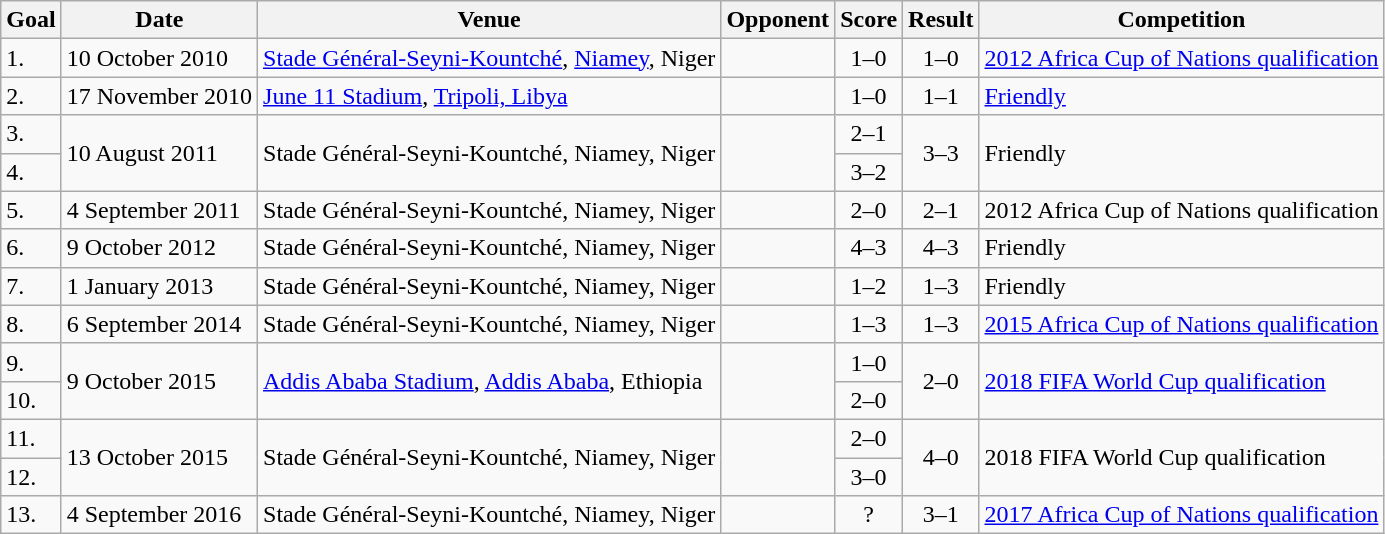<table class="wikitable plainrowheaders sortable">
<tr>
<th>Goal</th>
<th>Date</th>
<th>Venue</th>
<th>Opponent</th>
<th>Score</th>
<th>Result</th>
<th>Competition</th>
</tr>
<tr>
<td>1.</td>
<td>10 October 2010</td>
<td><a href='#'>Stade Général-Seyni-Kountché</a>, <a href='#'>Niamey</a>, Niger</td>
<td></td>
<td align=center>1–0</td>
<td align=center>1–0</td>
<td><a href='#'>2012 Africa Cup of Nations qualification</a></td>
</tr>
<tr>
<td>2.</td>
<td>17 November 2010</td>
<td><a href='#'>June 11 Stadium</a>, <a href='#'>Tripoli, Libya</a></td>
<td></td>
<td align=center>1–0</td>
<td align=center>1–1</td>
<td><a href='#'>Friendly</a></td>
</tr>
<tr>
<td>3.</td>
<td rowspan="2">10 August 2011</td>
<td rowspan="2">Stade Général-Seyni-Kountché, Niamey, Niger</td>
<td rowspan="2"></td>
<td align=center>2–1</td>
<td rowspan="2" style="text-align:center">3–3</td>
<td rowspan="2">Friendly</td>
</tr>
<tr>
<td>4.</td>
<td align=center>3–2</td>
</tr>
<tr>
<td>5.</td>
<td>4 September 2011</td>
<td>Stade Général-Seyni-Kountché, Niamey, Niger</td>
<td></td>
<td align=center>2–0</td>
<td align=center>2–1</td>
<td>2012 Africa Cup of Nations qualification</td>
</tr>
<tr>
<td>6.</td>
<td>9 October 2012</td>
<td>Stade Général-Seyni-Kountché, Niamey, Niger</td>
<td></td>
<td align=center>4–3</td>
<td align=center>4–3</td>
<td>Friendly</td>
</tr>
<tr>
<td>7.</td>
<td>1 January 2013</td>
<td>Stade Général-Seyni-Kountché, Niamey, Niger</td>
<td></td>
<td align=center>1–2</td>
<td align=center>1–3</td>
<td>Friendly</td>
</tr>
<tr>
<td>8.</td>
<td>6 September 2014</td>
<td>Stade Général-Seyni-Kountché, Niamey, Niger</td>
<td></td>
<td align=center>1–3</td>
<td align=center>1–3</td>
<td><a href='#'>2015 Africa Cup of Nations qualification</a></td>
</tr>
<tr>
<td>9.</td>
<td rowspan="2">9 October 2015</td>
<td rowspan="2"><a href='#'>Addis Ababa Stadium</a>, <a href='#'>Addis Ababa</a>, Ethiopia</td>
<td rowspan="2"></td>
<td align=center>1–0</td>
<td rowspan="2" style="text-align:center">2–0</td>
<td rowspan="2"><a href='#'>2018 FIFA World Cup qualification</a></td>
</tr>
<tr>
<td>10.</td>
<td align=center>2–0</td>
</tr>
<tr>
<td>11.</td>
<td rowspan="2">13 October 2015</td>
<td rowspan="2">Stade Général-Seyni-Kountché, Niamey, Niger</td>
<td rowspan="2"></td>
<td align=center>2–0</td>
<td rowspan="2" style="text-align:center">4–0</td>
<td rowspan="2">2018 FIFA World Cup qualification</td>
</tr>
<tr>
<td>12.</td>
<td align=center>3–0</td>
</tr>
<tr>
<td>13.</td>
<td>4 September 2016</td>
<td>Stade Général-Seyni-Kountché, Niamey, Niger</td>
<td></td>
<td align=center>?</td>
<td align=center>3–1</td>
<td><a href='#'>2017 Africa Cup of Nations qualification</a></td>
</tr>
</table>
